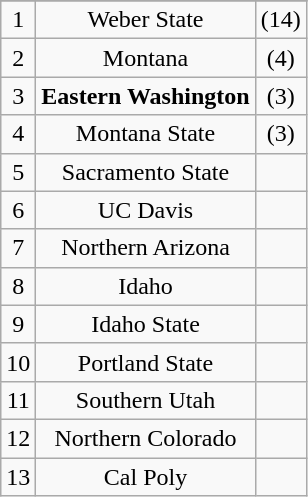<table class="wikitable" style="display: inline-table;">
<tr align="center">
</tr>
<tr align="center">
<td>1</td>
<td>Weber State</td>
<td>(14)</td>
</tr>
<tr align="center">
<td>2</td>
<td>Montana</td>
<td>(4)</td>
</tr>
<tr align="center">
<td>3</td>
<td><strong>Eastern Washington</strong></td>
<td>(3)</td>
</tr>
<tr align="center">
<td>4</td>
<td>Montana State</td>
<td>(3)</td>
</tr>
<tr align="center">
<td>5</td>
<td>Sacramento State</td>
<td></td>
</tr>
<tr align="center">
<td>6</td>
<td>UC Davis</td>
<td></td>
</tr>
<tr align="center">
<td>7</td>
<td>Northern Arizona</td>
<td></td>
</tr>
<tr align="center">
<td>8</td>
<td>Idaho</td>
<td></td>
</tr>
<tr align="center">
<td>9</td>
<td>Idaho State</td>
<td></td>
</tr>
<tr align="center">
<td>10</td>
<td>Portland State</td>
<td></td>
</tr>
<tr align="center">
<td>11</td>
<td>Southern Utah</td>
<td></td>
</tr>
<tr align="center">
<td>12</td>
<td>Northern Colorado</td>
<td></td>
</tr>
<tr align="center">
<td>13</td>
<td>Cal Poly</td>
<td></td>
</tr>
</table>
